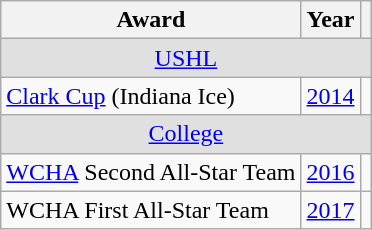<table class="wikitable">
<tr>
<th>Award</th>
<th>Year</th>
<th></th>
</tr>
<tr ALIGN="center" bgcolor="#e0e0e0">
<td colspan="3"><a href='#'>USHL</a></td>
</tr>
<tr>
<td><a href='#'>Clark Cup</a> (Indiana Ice)</td>
<td><a href='#'>2014</a></td>
<td></td>
</tr>
<tr ALIGN="center" bgcolor="#e0e0e0">
<td colspan="3"><a href='#'>College</a></td>
</tr>
<tr>
<td><a href='#'>WCHA</a> Second All-Star Team</td>
<td><a href='#'>2016</a></td>
<td></td>
</tr>
<tr>
<td>WCHA First All-Star Team</td>
<td><a href='#'>2017</a></td>
<td></td>
</tr>
</table>
